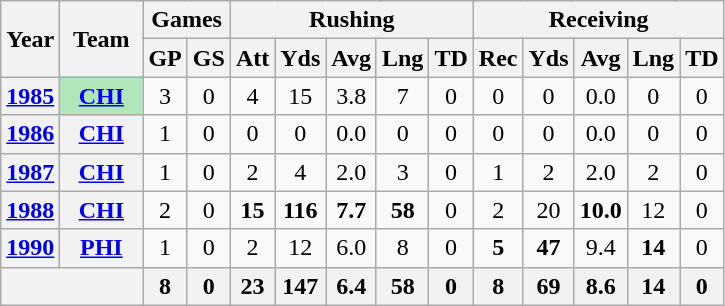<table class="wikitable" style="text-align:center;">
<tr>
<th rowspan="2">Year</th>
<th rowspan="2">Team</th>
<th colspan="2">Games</th>
<th colspan="5">Rushing</th>
<th colspan="5">Receiving</th>
</tr>
<tr>
<th>GP</th>
<th>GS</th>
<th>Att</th>
<th>Yds</th>
<th>Avg</th>
<th>Lng</th>
<th>TD</th>
<th>Rec</th>
<th>Yds</th>
<th>Avg</th>
<th>Lng</th>
<th>TD</th>
</tr>
<tr>
<th><a href='#'>1985</a></th>
<th style="background:#afe6ba; width:3em;"><a href='#'>CHI</a></th>
<td>3</td>
<td>0</td>
<td>4</td>
<td>15</td>
<td>3.8</td>
<td>7</td>
<td>0</td>
<td>0</td>
<td>0</td>
<td>0.0</td>
<td>0</td>
<td>0</td>
</tr>
<tr>
<th><a href='#'>1986</a></th>
<th><a href='#'>CHI</a></th>
<td>1</td>
<td>0</td>
<td>0</td>
<td>0</td>
<td>0.0</td>
<td>0</td>
<td>0</td>
<td>0</td>
<td>0</td>
<td>0.0</td>
<td>0</td>
<td>0</td>
</tr>
<tr>
<th><a href='#'>1987</a></th>
<th><a href='#'>CHI</a></th>
<td>1</td>
<td>0</td>
<td>2</td>
<td>4</td>
<td>2.0</td>
<td>3</td>
<td>0</td>
<td>1</td>
<td>2</td>
<td>2.0</td>
<td>2</td>
<td>0</td>
</tr>
<tr>
<th><a href='#'>1988</a></th>
<th><a href='#'>CHI</a></th>
<td>2</td>
<td>0</td>
<td><strong>15</strong></td>
<td><strong>116</strong></td>
<td><strong>7.7</strong></td>
<td><strong>58</strong></td>
<td>0</td>
<td>2</td>
<td>20</td>
<td><strong>10.0</strong></td>
<td>12</td>
<td>0</td>
</tr>
<tr>
<th><a href='#'>1990</a></th>
<th><a href='#'>PHI</a></th>
<td>1</td>
<td>0</td>
<td>2</td>
<td>12</td>
<td>6.0</td>
<td>8</td>
<td>0</td>
<td><strong>5</strong></td>
<td><strong>47</strong></td>
<td>9.4</td>
<td><strong>14</strong></td>
<td>0</td>
</tr>
<tr>
<th colspan="2"></th>
<th>8</th>
<th>0</th>
<th>23</th>
<th>147</th>
<th>6.4</th>
<th>58</th>
<th>0</th>
<th>8</th>
<th>69</th>
<th>8.6</th>
<th>14</th>
<th>0</th>
</tr>
</table>
